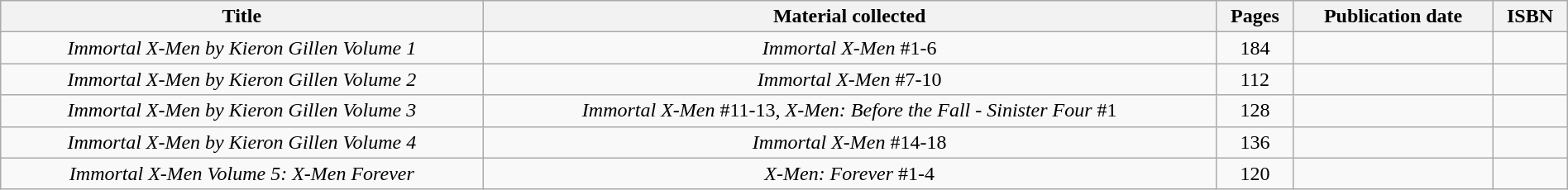<table class="wikitable" style="width:100%; text-align:center;">
<tr>
<th>Title</th>
<th>Material collected</th>
<th>Pages</th>
<th>Publication date</th>
<th>ISBN</th>
</tr>
<tr>
<td><em>Immortal X-Men by Kieron Gillen Volume 1</em></td>
<td><em>Immortal X-Men</em> #1-6</td>
<td>184</td>
<td></td>
<td></td>
</tr>
<tr>
<td><em>Immortal X-Men by Kieron Gillen Volume 2</em></td>
<td><em>Immortal X-Men</em> #7-10</td>
<td>112</td>
<td></td>
<td></td>
</tr>
<tr>
<td><em>Immortal X-Men by Kieron Gillen Volume 3</em></td>
<td><em>Immortal X-Men</em> #11-13, <em>X-Men: Before the Fall - Sinister Four</em> #1</td>
<td>128</td>
<td></td>
<td></td>
</tr>
<tr>
<td><em>Immortal X-Men by Kieron Gillen Volume 4</em></td>
<td><em>Immortal X-Men</em> #14-18</td>
<td>136</td>
<td></td>
<td></td>
</tr>
<tr>
<td><em>Immortal X-Men Volume 5: X-Men Forever</em></td>
<td><em>X-Men: Forever</em> #1-4</td>
<td>120</td>
<td></td>
<td></td>
</tr>
</table>
